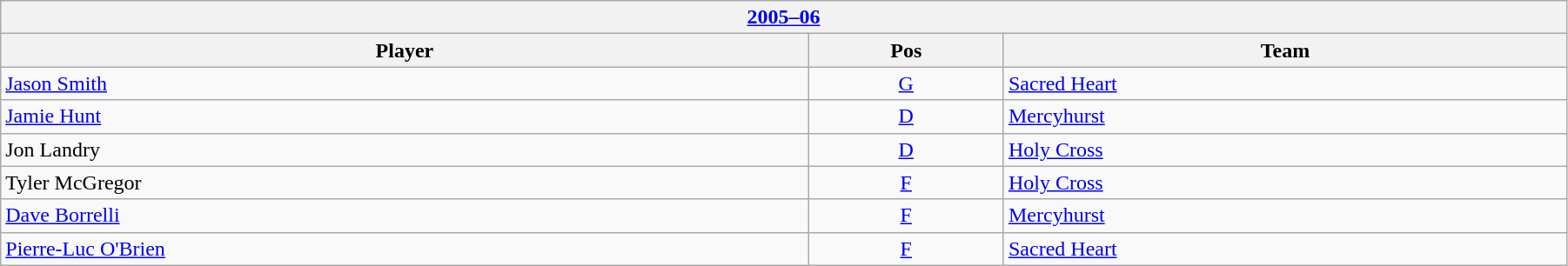<table class="wikitable" width=95%>
<tr>
<th colspan=3><a href='#'>2005–06</a></th>
</tr>
<tr>
<th>Player</th>
<th>Pos</th>
<th>Team</th>
</tr>
<tr>
<td><a href='#'>Jason Smith</a></td>
<td style="text-align:center;"><a href='#'>G</a></td>
<td><a href='#'>Sacred Heart</a></td>
</tr>
<tr>
<td><a href='#'>Jamie Hunt</a></td>
<td style="text-align:center;"><a href='#'>D</a></td>
<td><a href='#'>Mercyhurst</a></td>
</tr>
<tr>
<td>Jon Landry</td>
<td style="text-align:center;"><a href='#'>D</a></td>
<td><a href='#'>Holy Cross</a></td>
</tr>
<tr>
<td>Tyler McGregor</td>
<td style="text-align:center;"><a href='#'>F</a></td>
<td><a href='#'>Holy Cross</a></td>
</tr>
<tr>
<td><a href='#'>Dave Borrelli</a></td>
<td style="text-align:center;"><a href='#'>F</a></td>
<td><a href='#'>Mercyhurst</a></td>
</tr>
<tr>
<td><a href='#'>Pierre-Luc O'Brien</a></td>
<td style="text-align:center;"><a href='#'>F</a></td>
<td><a href='#'>Sacred Heart</a></td>
</tr>
</table>
